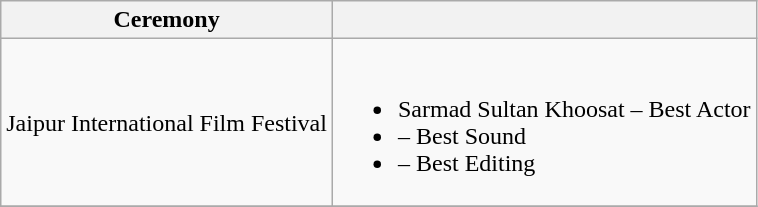<table class="wikitable">
<tr>
<th>Ceremony</th>
<th></th>
</tr>
<tr>
<td>Jaipur International Film Festival</td>
<td><br><ul><li>Sarmad Sultan Khoosat – Best Actor</li><li>– Best Sound</li><li>– Best Editing</li></ul></td>
</tr>
<tr>
</tr>
</table>
